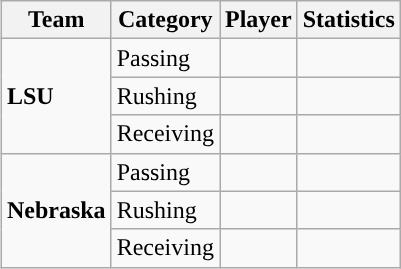<table class="wikitable" style="float: right;">
<tr>
<th>Team</th>
<th>Category</th>
<th>Player</th>
<th>Statistics</th>
</tr>
<tr>
<td rowspan=3><strong>LSU</strong></td>
<td>Passing</td>
<td></td>
<td></td>
</tr>
<tr>
<td>Rushing</td>
<td></td>
<td></td>
</tr>
<tr>
<td>Receiving</td>
<td></td>
<td></td>
</tr>
<tr>
<td rowspan=3><strong>Nebraska</strong></td>
<td>Passing</td>
<td></td>
<td></td>
</tr>
<tr>
<td>Rushing</td>
<td></td>
<td></td>
</tr>
<tr>
<td>Receiving</td>
<td></td>
<td></td>
</tr>
</table>
